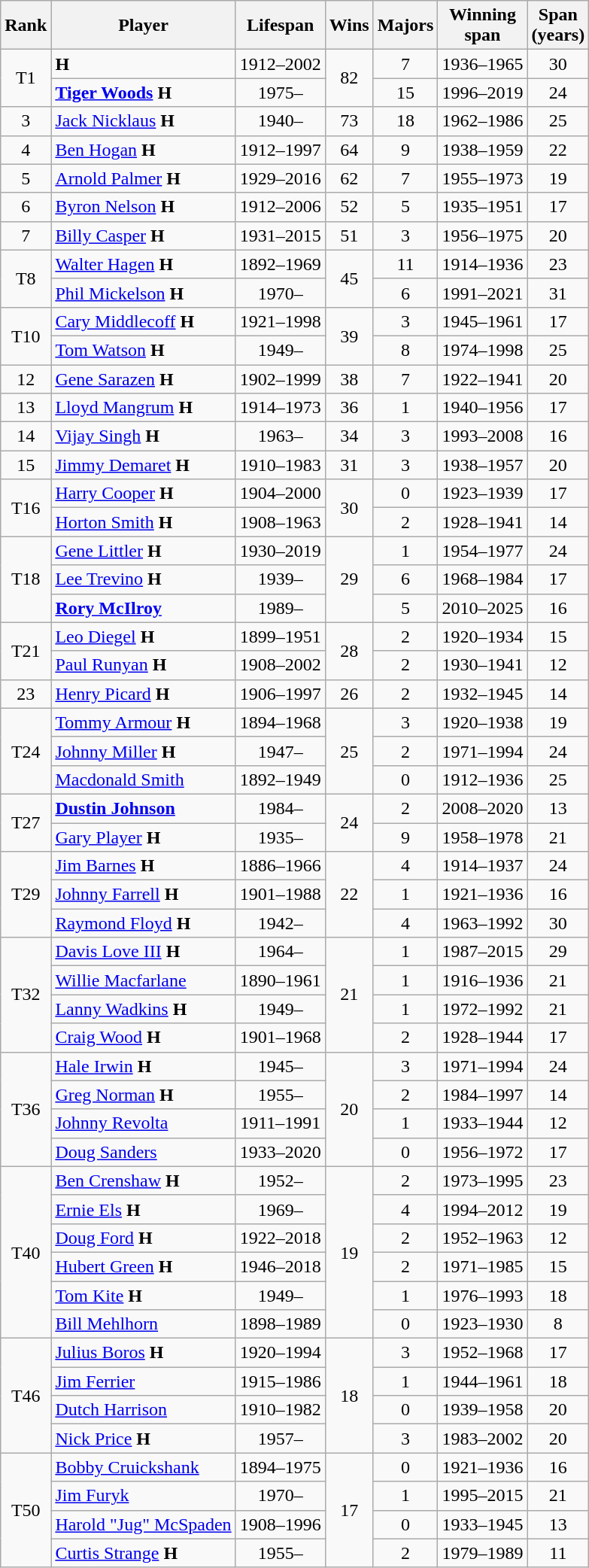<table class="sortable wikitable" style="text-align:center">
<tr>
<th>Rank</th>
<th>Player</th>
<th>Lifespan</th>
<th>Wins</th>
<th>Majors</th>
<th>Winning<br>span</th>
<th>Span<br>(years)</th>
</tr>
<tr>
<td rowspan=2>T1</td>
<td align=left>  <strong>H</strong></td>
<td align=center>1912–2002</td>
<td rowspan=2>82</td>
<td>7</td>
<td align=center>1936–1965</td>
<td>30</td>
</tr>
<tr>
<td align=left> <strong><a href='#'>Tiger Woods</a> H</strong></td>
<td align=center>1975–</td>
<td>15</td>
<td align=center>1996–2019</td>
<td>24</td>
</tr>
<tr>
<td>3</td>
<td align=left> <a href='#'>Jack Nicklaus</a> <strong>H</strong></td>
<td align=center>1940–</td>
<td>73</td>
<td>18</td>
<td align=center>1962–1986</td>
<td>25</td>
</tr>
<tr>
<td>4</td>
<td align=left> <a href='#'>Ben Hogan</a> <strong>H</strong></td>
<td align=center>1912–1997</td>
<td>64</td>
<td>9</td>
<td align=center>1938–1959</td>
<td>22</td>
</tr>
<tr>
<td>5</td>
<td align=left> <a href='#'>Arnold Palmer</a> <strong>H</strong></td>
<td align=center>1929–2016</td>
<td>62</td>
<td>7</td>
<td align=center>1955–1973</td>
<td>19</td>
</tr>
<tr>
<td>6</td>
<td align=left> <a href='#'>Byron Nelson</a> <strong>H</strong></td>
<td align=center>1912–2006</td>
<td>52</td>
<td>5</td>
<td align=center>1935–1951</td>
<td>17</td>
</tr>
<tr>
<td>7</td>
<td align=left> <a href='#'>Billy Casper</a> <strong>H</strong></td>
<td align=center>1931–2015</td>
<td>51</td>
<td>3</td>
<td align=center>1956–1975</td>
<td>20</td>
</tr>
<tr>
<td rowspan=2>T8</td>
<td align=left> <a href='#'>Walter Hagen</a> <strong>H</strong></td>
<td align=center>1892–1969</td>
<td rowspan=2>45</td>
<td>11</td>
<td align=center>1914–1936</td>
<td>23</td>
</tr>
<tr>
<td align=left> <a href='#'>Phil Mickelson</a> <strong>H</strong></td>
<td align=center>1970–</td>
<td>6</td>
<td align=center>1991–2021</td>
<td>31</td>
</tr>
<tr>
<td rowspan=2>T10</td>
<td align=left> <a href='#'>Cary Middlecoff</a> <strong>H</strong></td>
<td align=center>1921–1998</td>
<td rowspan=2>39</td>
<td>3</td>
<td align=center>1945–1961</td>
<td>17</td>
</tr>
<tr>
<td align=left> <a href='#'>Tom Watson</a> <strong>H</strong></td>
<td align=center>1949–</td>
<td>8</td>
<td align=center>1974–1998</td>
<td>25</td>
</tr>
<tr>
<td>12</td>
<td align=left> <a href='#'>Gene Sarazen</a> <strong>H</strong></td>
<td align=center>1902–1999</td>
<td>38</td>
<td>7</td>
<td align=center>1922–1941</td>
<td>20</td>
</tr>
<tr>
<td>13</td>
<td align=left> <a href='#'>Lloyd Mangrum</a> <strong>H</strong></td>
<td align=center>1914–1973</td>
<td>36</td>
<td>1</td>
<td align=center>1940–1956</td>
<td>17</td>
</tr>
<tr>
<td>14</td>
<td align=left> <a href='#'>Vijay Singh</a> <strong>H</strong></td>
<td align=center>1963–</td>
<td>34</td>
<td>3</td>
<td align=center>1993–2008</td>
<td>16</td>
</tr>
<tr>
<td>15</td>
<td align=left> <a href='#'>Jimmy Demaret</a> <strong>H</strong></td>
<td align=center>1910–1983</td>
<td>31</td>
<td>3</td>
<td align=center>1938–1957</td>
<td>20</td>
</tr>
<tr>
<td rowspan="2">T16</td>
<td align="left"> <a href='#'>Harry Cooper</a> <strong>H</strong></td>
<td align="center">1904–2000</td>
<td rowspan="2">30</td>
<td>0</td>
<td align="center">1923–1939</td>
<td>17</td>
</tr>
<tr>
<td align="left"> <a href='#'>Horton Smith</a> <strong>H</strong></td>
<td align="center">1908–1963</td>
<td>2</td>
<td align="center">1928–1941</td>
<td>14</td>
</tr>
<tr>
<td rowspan="3">T18</td>
<td align="left"> <a href='#'>Gene Littler</a> <strong>H</strong></td>
<td align=center>1930–2019</td>
<td rowspan="3">29</td>
<td>1</td>
<td align=center>1954–1977</td>
<td>24</td>
</tr>
<tr>
<td align=left> <a href='#'>Lee Trevino</a> <strong>H</strong></td>
<td align=center>1939–</td>
<td>6</td>
<td align=center>1968–1984</td>
<td>17</td>
</tr>
<tr>
<td align=left> <strong><a href='#'>Rory McIlroy</a></strong></td>
<td align=center>1989–</td>
<td>5</td>
<td align=center>2010–2025</td>
<td>16</td>
</tr>
<tr>
<td rowspan=2>T21</td>
<td align=left> <a href='#'>Leo Diegel</a> <strong>H</strong></td>
<td align=center>1899–1951</td>
<td rowspan=2>28</td>
<td>2</td>
<td align=center>1920–1934</td>
<td>15</td>
</tr>
<tr>
<td align=left> <a href='#'>Paul Runyan</a> <strong>H</strong></td>
<td align=center>1908–2002</td>
<td>2</td>
<td align=center>1930–1941</td>
<td>12</td>
</tr>
<tr>
<td>23</td>
<td align="left"> <a href='#'>Henry Picard</a> <strong>H</strong></td>
<td align=center>1906–1997</td>
<td>26</td>
<td>2</td>
<td align=center>1932–1945</td>
<td>14</td>
</tr>
<tr>
<td rowspan="3">T24</td>
<td align="left"> <a href='#'>Tommy Armour</a> <strong>H</strong></td>
<td align="center">1894–1968</td>
<td rowspan="3">25</td>
<td>3</td>
<td align="center">1920–1938</td>
<td>19</td>
</tr>
<tr>
<td align=left> <a href='#'>Johnny Miller</a> <strong>H</strong></td>
<td align=center>1947–</td>
<td>2</td>
<td align=center>1971–1994</td>
<td>24</td>
</tr>
<tr>
<td align=left> <a href='#'>Macdonald Smith</a></td>
<td align=center>1892–1949</td>
<td>0</td>
<td align=center>1912–1936</td>
<td>25</td>
</tr>
<tr>
<td rowspan=2>T27</td>
<td align=left> <strong><a href='#'>Dustin Johnson</a></strong></td>
<td align=center>1984–</td>
<td rowspan=2>24</td>
<td>2</td>
<td align=center>2008–2020</td>
<td>13</td>
</tr>
<tr>
<td align=left> <a href='#'>Gary Player</a> <strong>H</strong></td>
<td align=center>1935–</td>
<td>9</td>
<td align=center>1958–1978</td>
<td>21</td>
</tr>
<tr>
<td rowspan=3>T29</td>
<td align=left> <a href='#'>Jim Barnes</a> <strong>H</strong></td>
<td align=center>1886–1966</td>
<td rowspan=3>22</td>
<td>4</td>
<td align=center>1914–1937</td>
<td>24</td>
</tr>
<tr>
<td align=left> <a href='#'>Johnny Farrell</a> <strong>H</strong></td>
<td align=center>1901–1988</td>
<td>1</td>
<td align=center>1921–1936</td>
<td>16</td>
</tr>
<tr>
<td align=left> <a href='#'>Raymond Floyd</a> <strong>H</strong></td>
<td align=center>1942–</td>
<td>4</td>
<td align=center>1963–1992</td>
<td>30</td>
</tr>
<tr>
<td rowspan=4>T32</td>
<td align=left> <a href='#'>Davis Love III</a> <strong>H</strong></td>
<td align=center>1964–</td>
<td rowspan=4>21</td>
<td>1</td>
<td align=center>1987–2015</td>
<td>29</td>
</tr>
<tr>
<td align=left> <a href='#'>Willie Macfarlane</a></td>
<td align=center>1890–1961</td>
<td>1</td>
<td align=center>1916–1936</td>
<td>21</td>
</tr>
<tr>
<td align=left> <a href='#'>Lanny Wadkins</a> <strong>H</strong></td>
<td align=center>1949–</td>
<td>1</td>
<td align=center>1972–1992</td>
<td>21</td>
</tr>
<tr>
<td align=left> <a href='#'>Craig Wood</a> <strong>H</strong></td>
<td align=center>1901–1968</td>
<td>2</td>
<td align=center>1928–1944</td>
<td>17</td>
</tr>
<tr>
<td rowspan=4>T36</td>
<td align=left> <a href='#'>Hale Irwin</a> <strong>H</strong></td>
<td align=center>1945–</td>
<td rowspan=4>20</td>
<td>3</td>
<td align=center>1971–1994</td>
<td>24</td>
</tr>
<tr>
<td align=left> <a href='#'>Greg Norman</a> <strong>H</strong></td>
<td align=center>1955–</td>
<td>2</td>
<td align=center>1984–1997</td>
<td>14</td>
</tr>
<tr>
<td align=left> <a href='#'>Johnny Revolta</a></td>
<td align=center>1911–1991</td>
<td>1</td>
<td align=center>1933–1944</td>
<td>12</td>
</tr>
<tr>
<td align=left> <a href='#'>Doug Sanders</a></td>
<td align=center>1933–2020</td>
<td>0</td>
<td align=center>1956–1972</td>
<td>17</td>
</tr>
<tr>
<td rowspan=6>T40</td>
<td align=left> <a href='#'>Ben Crenshaw</a> <strong>H</strong></td>
<td align=center>1952–</td>
<td rowspan=6>19</td>
<td>2</td>
<td align=center>1973–1995</td>
<td>23</td>
</tr>
<tr>
<td align=left> <a href='#'>Ernie Els</a> <strong>H</strong></td>
<td align=center>1969–</td>
<td>4</td>
<td align=center>1994–2012</td>
<td>19</td>
</tr>
<tr>
<td align=left> <a href='#'>Doug Ford</a> <strong>H</strong></td>
<td align=center>1922–2018</td>
<td>2</td>
<td align=center>1952–1963</td>
<td>12</td>
</tr>
<tr>
<td align=left> <a href='#'>Hubert Green</a> <strong>H</strong></td>
<td align=center>1946–2018</td>
<td>2</td>
<td align=center>1971–1985</td>
<td>15</td>
</tr>
<tr>
<td align=left> <a href='#'>Tom Kite</a> <strong>H</strong></td>
<td align=center>1949–</td>
<td>1</td>
<td align=center>1976–1993</td>
<td>18</td>
</tr>
<tr>
<td align=left> <a href='#'>Bill Mehlhorn</a></td>
<td align=center>1898–1989</td>
<td>0</td>
<td align=center>1923–1930</td>
<td>8</td>
</tr>
<tr>
<td rowspan=4>T46</td>
<td align=left> <a href='#'>Julius Boros</a> <strong>H</strong></td>
<td align=center>1920–1994</td>
<td rowspan=4>18</td>
<td>3</td>
<td align=center>1952–1968</td>
<td>17</td>
</tr>
<tr>
<td align=left> <a href='#'>Jim Ferrier</a></td>
<td align=center>1915–1986</td>
<td>1</td>
<td align=center>1944–1961</td>
<td>18</td>
</tr>
<tr>
<td align=left> <a href='#'>Dutch Harrison</a></td>
<td align=center>1910–1982</td>
<td>0</td>
<td align=center>1939–1958</td>
<td>20</td>
</tr>
<tr>
<td align=left> <a href='#'>Nick Price</a> <strong>H</strong></td>
<td align=center>1957–</td>
<td>3</td>
<td align=center>1983–2002</td>
<td>20</td>
</tr>
<tr>
<td rowspan=4>T50</td>
<td align=left> <a href='#'>Bobby Cruickshank</a></td>
<td align=center>1894–1975</td>
<td rowspan=4>17</td>
<td>0</td>
<td align=center>1921–1936</td>
<td>16</td>
</tr>
<tr>
<td align=left> <a href='#'>Jim Furyk</a></td>
<td align=center>1970–</td>
<td>1</td>
<td align=center>1995–2015</td>
<td>21</td>
</tr>
<tr>
<td align=left> <a href='#'>Harold "Jug" McSpaden</a></td>
<td align=center>1908–1996</td>
<td>0</td>
<td align=center>1933–1945</td>
<td>13</td>
</tr>
<tr>
<td align=left> <a href='#'>Curtis Strange</a> <strong>H</strong></td>
<td align=center>1955–</td>
<td>2</td>
<td align=center>1979–1989</td>
<td>11</td>
</tr>
</table>
